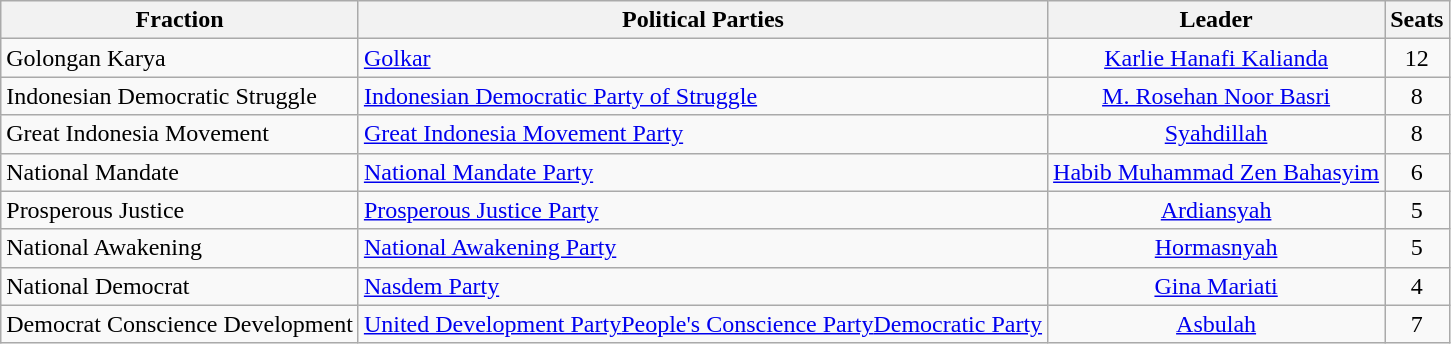<table class="wikitable">
<tr>
<th>Fraction</th>
<th>Political Parties</th>
<th>Leader</th>
<th>Seats</th>
</tr>
<tr>
<td>Golongan Karya</td>
<td><a href='#'>Golkar</a></td>
<td align="center"><a href='#'>Karlie Hanafi Kalianda</a></td>
<td align="center">12</td>
</tr>
<tr>
<td>Indonesian Democratic Struggle</td>
<td><a href='#'>Indonesian Democratic Party of Struggle</a></td>
<td align="center"><a href='#'>M. Rosehan Noor Basri</a></td>
<td align="center">8</td>
</tr>
<tr>
<td>Great Indonesia Movement</td>
<td><a href='#'>Great Indonesia Movement Party</a></td>
<td align="center"><a href='#'>Syahdillah</a></td>
<td align="center">8</td>
</tr>
<tr>
<td>National Mandate</td>
<td><a href='#'>National Mandate Party</a></td>
<td align="center"><a href='#'>Habib Muhammad Zen Bahasyim</a></td>
<td align="center">6</td>
</tr>
<tr>
<td>Prosperous Justice</td>
<td><a href='#'>Prosperous Justice Party</a></td>
<td align="center"><a href='#'>Ardiansyah</a></td>
<td align="center">5</td>
</tr>
<tr>
<td>National Awakening</td>
<td><a href='#'>National Awakening Party</a></td>
<td align="center"><a href='#'>Hormasnyah</a></td>
<td align="center">5</td>
</tr>
<tr>
<td>National Democrat</td>
<td><a href='#'>Nasdem Party</a></td>
<td align="center"><a href='#'>Gina Mariati</a></td>
<td align="center">4</td>
</tr>
<tr>
<td>Democrat Conscience Development</td>
<td><a href='#'>United Development Party</a><a href='#'>People's Conscience Party</a><a href='#'>Democratic Party</a></td>
<td align="center"><a href='#'>Asbulah</a></td>
<td align="center">7</td>
</tr>
</table>
